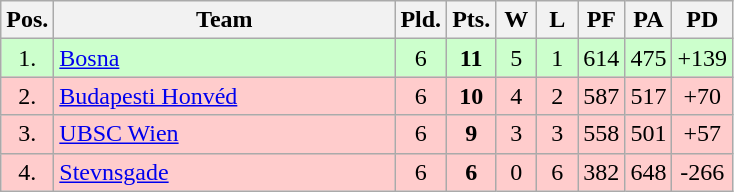<table class="wikitable" style="text-align:center">
<tr>
<th width=15>Pos.</th>
<th width=220>Team</th>
<th width=20>Pld.</th>
<th width=20>Pts.</th>
<th width=20>W</th>
<th width=20>L</th>
<th width=20>PF</th>
<th width=20>PA</th>
<th width=20>PD</th>
</tr>
<tr style="background: #ccffcc;">
<td>1.</td>
<td align=left> <a href='#'>Bosna</a></td>
<td>6</td>
<td><strong>11</strong></td>
<td>5</td>
<td>1</td>
<td>614</td>
<td>475</td>
<td>+139</td>
</tr>
<tr style="background: #ffcccc;">
<td>2.</td>
<td align=left> <a href='#'>Budapesti Honvéd</a></td>
<td>6</td>
<td><strong>10</strong></td>
<td>4</td>
<td>2</td>
<td>587</td>
<td>517</td>
<td>+70</td>
</tr>
<tr style="background: #ffcccc;">
<td>3.</td>
<td align=left> <a href='#'>UBSC Wien</a></td>
<td>6</td>
<td><strong>9</strong></td>
<td>3</td>
<td>3</td>
<td>558</td>
<td>501</td>
<td>+57</td>
</tr>
<tr style="background: #ffcccc;">
<td>4.</td>
<td align=left> <a href='#'>Stevnsgade</a></td>
<td>6</td>
<td><strong>6</strong></td>
<td>0</td>
<td>6</td>
<td>382</td>
<td>648</td>
<td>-266</td>
</tr>
</table>
